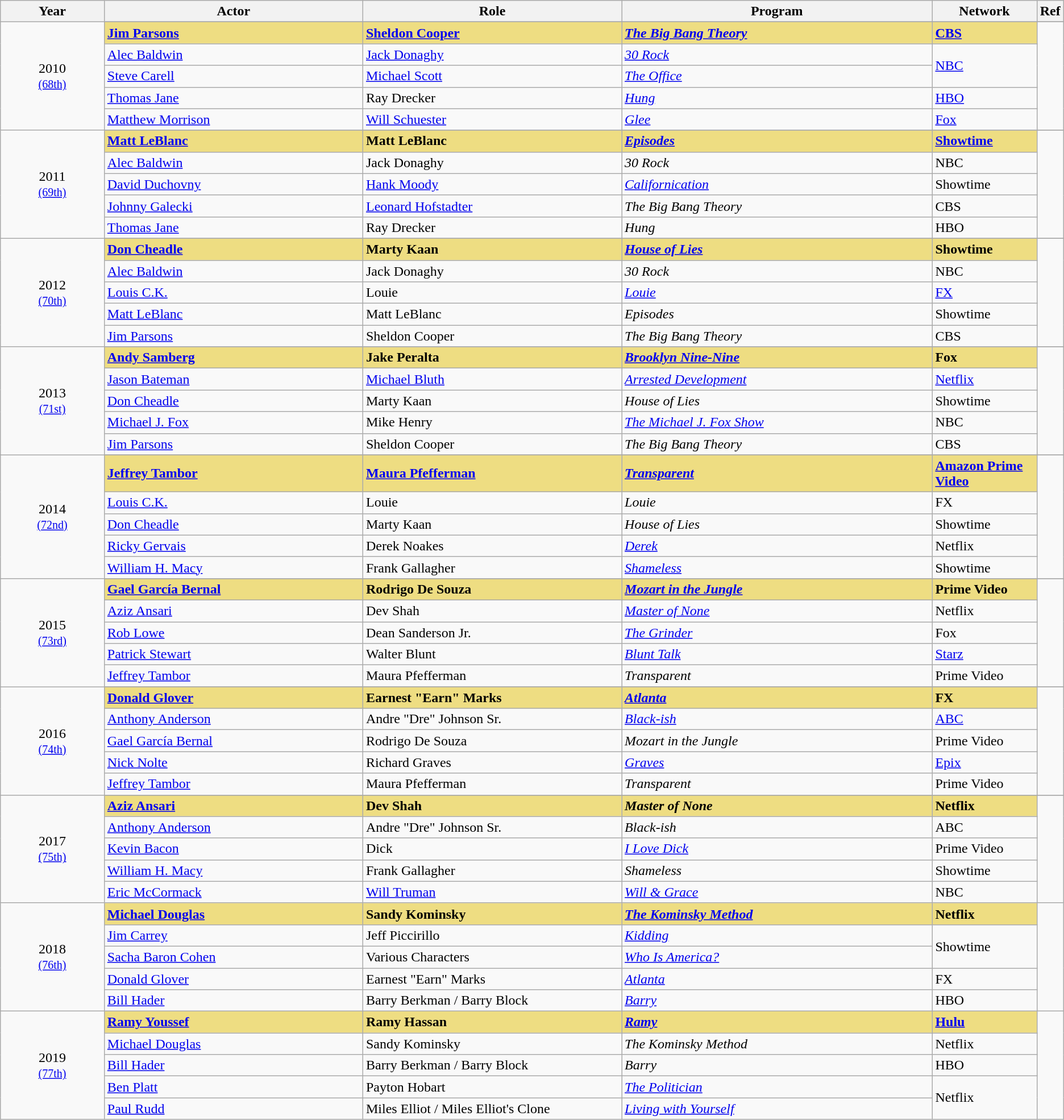<table class="wikitable">
<tr>
<th style="width:10%;">Year</th>
<th style="width:25%;">Actor</th>
<th style="width:25%;">Role</th>
<th style="width:30%;">Program</th>
<th style="width:10%;">Network</th>
<th style="width:5%;">Ref</th>
</tr>
<tr>
<td rowspan="6" style="text-align:center;">2010 <br><small><a href='#'>(68th)</a></small></td>
</tr>
<tr>
<td style="background:#EEDD82;"><strong><a href='#'>Jim Parsons</a> </strong></td>
<td style="background:#EEDD82;"><strong><a href='#'>Sheldon Cooper</a></strong></td>
<td style="background:#EEDD82;"><strong><em><a href='#'>The Big Bang Theory</a></em></strong></td>
<td style="background:#EEDD82;"><strong><a href='#'>CBS</a></strong></td>
<td rowspan="5"></td>
</tr>
<tr>
<td><a href='#'>Alec Baldwin</a></td>
<td><a href='#'>Jack Donaghy</a></td>
<td><em><a href='#'>30 Rock</a></em></td>
<td rowspan="2"><a href='#'>NBC</a></td>
</tr>
<tr>
<td><a href='#'>Steve Carell</a></td>
<td><a href='#'>Michael Scott</a></td>
<td><em><a href='#'>The Office</a></em></td>
</tr>
<tr>
<td><a href='#'>Thomas Jane</a></td>
<td>Ray Drecker</td>
<td><em><a href='#'>Hung</a></em></td>
<td><a href='#'>HBO</a></td>
</tr>
<tr>
<td><a href='#'>Matthew Morrison</a></td>
<td><a href='#'>Will Schuester</a></td>
<td><em><a href='#'>Glee</a></em></td>
<td><a href='#'>Fox</a></td>
</tr>
<tr>
<td rowspan="6" style="text-align:center;">2011 <br><small><a href='#'>(69th)</a></small></td>
</tr>
<tr>
<td style="background:#EEDD82;"><strong><a href='#'>Matt LeBlanc</a> </strong></td>
<td style="background:#EEDD82;"><strong>Matt LeBlanc</strong></td>
<td style="background:#EEDD82;"><strong><em><a href='#'>Episodes</a></em></strong></td>
<td style="background:#EEDD82;"><strong><a href='#'>Showtime</a></strong></td>
<td rowspan="5"></td>
</tr>
<tr>
<td><a href='#'>Alec Baldwin</a></td>
<td>Jack Donaghy</td>
<td><em>30 Rock</em></td>
<td>NBC</td>
</tr>
<tr>
<td><a href='#'>David Duchovny</a></td>
<td><a href='#'>Hank Moody</a></td>
<td><em><a href='#'>Californication</a></em></td>
<td>Showtime</td>
</tr>
<tr>
<td><a href='#'>Johnny Galecki</a></td>
<td><a href='#'>Leonard Hofstadter</a></td>
<td><em>The Big Bang Theory</em></td>
<td>CBS</td>
</tr>
<tr>
<td><a href='#'>Thomas Jane</a></td>
<td>Ray Drecker</td>
<td><em>Hung</em></td>
<td>HBO</td>
</tr>
<tr>
<td rowspan="6" style="text-align:center;">2012 <br><small><a href='#'>(70th)</a></small></td>
</tr>
<tr>
<td style="background:#EEDD82;"><strong><a href='#'>Don Cheadle</a> </strong></td>
<td style="background:#EEDD82;"><strong>Marty Kaan</strong></td>
<td style="background:#EEDD82;"><strong><em><a href='#'>House of Lies</a></em></strong></td>
<td style="background:#EEDD82;"><strong>Showtime</strong></td>
<td rowspan="5"></td>
</tr>
<tr>
<td><a href='#'>Alec Baldwin</a></td>
<td>Jack Donaghy</td>
<td><em>30 Rock</em></td>
<td>NBC</td>
</tr>
<tr>
<td><a href='#'>Louis C.K.</a></td>
<td>Louie</td>
<td><em><a href='#'>Louie</a></em></td>
<td><a href='#'>FX</a></td>
</tr>
<tr>
<td><a href='#'>Matt LeBlanc</a></td>
<td>Matt LeBlanc</td>
<td><em>Episodes</em></td>
<td>Showtime</td>
</tr>
<tr>
<td><a href='#'>Jim Parsons</a></td>
<td>Sheldon Cooper</td>
<td><em>The Big Bang Theory</em></td>
<td>CBS</td>
</tr>
<tr>
<td rowspan="6" style="text-align:center;">2013 <br><small><a href='#'>(71st)</a></small></td>
</tr>
<tr>
<td style="background:#EEDD82;"><strong><a href='#'>Andy Samberg</a> </strong></td>
<td style="background:#EEDD82;"><strong>Jake Peralta</strong></td>
<td style="background:#EEDD82;"><strong><em><a href='#'>Brooklyn Nine-Nine</a></em></strong></td>
<td style="background:#EEDD82;"><strong>Fox</strong></td>
<td rowspan="5"></td>
</tr>
<tr>
<td><a href='#'>Jason Bateman</a></td>
<td><a href='#'>Michael Bluth</a></td>
<td><em><a href='#'>Arrested Development</a></em></td>
<td><a href='#'>Netflix</a></td>
</tr>
<tr>
<td><a href='#'>Don Cheadle</a></td>
<td>Marty Kaan</td>
<td><em>House of Lies</em></td>
<td>Showtime</td>
</tr>
<tr>
<td><a href='#'>Michael J. Fox</a></td>
<td>Mike Henry</td>
<td><em><a href='#'>The Michael J. Fox Show</a></em></td>
<td>NBC</td>
</tr>
<tr>
<td><a href='#'>Jim Parsons</a></td>
<td>Sheldon Cooper</td>
<td><em>The Big Bang Theory</em></td>
<td>CBS</td>
</tr>
<tr>
<td rowspan="6" style="text-align:center;">2014 <br><small><a href='#'>(72nd)</a></small></td>
</tr>
<tr>
<td style="background:#EEDD82;"><strong><a href='#'>Jeffrey Tambor</a> </strong></td>
<td style="background:#EEDD82;"><strong><a href='#'>Maura Pfefferman</a></strong></td>
<td style="background:#EEDD82;"><strong><em><a href='#'>Transparent</a></em></strong></td>
<td style="background:#EEDD82;"><strong><a href='#'>Amazon Prime Video</a></strong></td>
<td rowspan="5"></td>
</tr>
<tr>
<td><a href='#'>Louis C.K.</a></td>
<td>Louie</td>
<td><em>Louie</em></td>
<td>FX</td>
</tr>
<tr>
<td><a href='#'>Don Cheadle</a></td>
<td>Marty Kaan</td>
<td><em>House of Lies</em></td>
<td>Showtime</td>
</tr>
<tr>
<td><a href='#'>Ricky Gervais</a></td>
<td>Derek Noakes</td>
<td><em><a href='#'>Derek</a></em></td>
<td>Netflix</td>
</tr>
<tr>
<td><a href='#'>William H. Macy</a></td>
<td>Frank Gallagher</td>
<td><em><a href='#'>Shameless</a></em></td>
<td>Showtime</td>
</tr>
<tr>
<td rowspan="6" style="text-align:center;">2015 <br><small><a href='#'>(73rd)</a></small></td>
</tr>
<tr>
<td style="background:#EEDD82;"><strong><a href='#'>Gael García Bernal</a> </strong></td>
<td style="background:#EEDD82;"><strong>Rodrigo De Souza</strong></td>
<td style="background:#EEDD82;"><strong><em><a href='#'>Mozart in the Jungle</a></em></strong></td>
<td style="background:#EEDD82;"><strong>Prime Video</strong></td>
<td rowspan="5"></td>
</tr>
<tr>
<td><a href='#'>Aziz Ansari</a></td>
<td>Dev Shah</td>
<td><em><a href='#'>Master of None</a></em></td>
<td>Netflix</td>
</tr>
<tr>
<td><a href='#'>Rob Lowe</a></td>
<td>Dean Sanderson Jr.</td>
<td><em><a href='#'>The Grinder</a></em></td>
<td>Fox</td>
</tr>
<tr>
<td><a href='#'>Patrick Stewart</a></td>
<td>Walter Blunt</td>
<td><em><a href='#'>Blunt Talk</a></em></td>
<td><a href='#'>Starz</a></td>
</tr>
<tr>
<td><a href='#'>Jeffrey Tambor</a></td>
<td>Maura Pfefferman</td>
<td><em>Transparent</em></td>
<td>Prime Video</td>
</tr>
<tr>
<td rowspan="6" style="text-align:center;">2016 <br><small><a href='#'>(74th)</a></small></td>
</tr>
<tr>
<td style="background:#EEDD82;"><strong><a href='#'>Donald Glover</a> </strong></td>
<td style="background:#EEDD82;"><strong>Earnest "Earn" Marks</strong></td>
<td style="background:#EEDD82;"><strong><em><a href='#'>Atlanta</a></em></strong></td>
<td style="background:#EEDD82;"><strong>FX</strong></td>
<td rowspan="5"></td>
</tr>
<tr>
<td><a href='#'>Anthony Anderson</a></td>
<td>Andre "Dre" Johnson Sr.</td>
<td><em><a href='#'>Black-ish</a></em></td>
<td><a href='#'>ABC</a></td>
</tr>
<tr>
<td><a href='#'>Gael García Bernal</a></td>
<td>Rodrigo De Souza</td>
<td><em>Mozart in the Jungle</em></td>
<td>Prime Video</td>
</tr>
<tr>
<td><a href='#'>Nick Nolte</a></td>
<td>Richard Graves</td>
<td><em><a href='#'>Graves</a></em></td>
<td><a href='#'>Epix</a></td>
</tr>
<tr>
<td><a href='#'>Jeffrey Tambor</a></td>
<td>Maura Pfefferman</td>
<td><em>Transparent</em></td>
<td>Prime Video</td>
</tr>
<tr>
<td rowspan="6" style="text-align:center;">2017 <br><small><a href='#'>(75th)</a></small></td>
</tr>
<tr>
<td style="background:#EEDD82;"><strong><a href='#'>Aziz Ansari</a> </strong></td>
<td style="background:#EEDD82;"><strong>Dev Shah</strong></td>
<td style="background:#EEDD82;"><strong><em>Master of None</em></strong></td>
<td style="background:#EEDD82;"><strong>Netflix</strong></td>
<td rowspan="5"></td>
</tr>
<tr>
<td><a href='#'>Anthony Anderson</a></td>
<td>Andre "Dre" Johnson Sr.</td>
<td><em>Black-ish</em></td>
<td>ABC</td>
</tr>
<tr>
<td><a href='#'>Kevin Bacon</a></td>
<td>Dick</td>
<td><em><a href='#'>I Love Dick</a></em></td>
<td>Prime Video</td>
</tr>
<tr>
<td><a href='#'>William H. Macy</a></td>
<td>Frank Gallagher</td>
<td><em>Shameless</em></td>
<td>Showtime</td>
</tr>
<tr>
<td><a href='#'>Eric McCormack</a></td>
<td><a href='#'>Will Truman</a></td>
<td><em><a href='#'>Will & Grace</a></em></td>
<td>NBC</td>
</tr>
<tr>
<td rowspan="5" style="text-align:center;">2018 <br><small><a href='#'>(76th)</a></small></td>
<td style="background:#EEDD82;"><strong><a href='#'>Michael Douglas</a> </strong></td>
<td style="background:#EEDD82;"><strong>Sandy Kominsky</strong></td>
<td style="background:#EEDD82;"><strong><em><a href='#'>The Kominsky Method</a></em></strong></td>
<td style="background:#EEDD82;"><strong>Netflix</strong></td>
<td rowspan="5"></td>
</tr>
<tr>
<td><a href='#'>Jim Carrey</a></td>
<td>Jeff Piccirillo</td>
<td><em><a href='#'>Kidding</a></em></td>
<td rowspan="2">Showtime</td>
</tr>
<tr>
<td><a href='#'>Sacha Baron Cohen</a></td>
<td>Various Characters</td>
<td><em><a href='#'>Who Is America?</a></em></td>
</tr>
<tr>
<td><a href='#'>Donald Glover</a></td>
<td>Earnest "Earn" Marks</td>
<td><em><a href='#'>Atlanta</a></em></td>
<td>FX</td>
</tr>
<tr>
<td><a href='#'>Bill Hader</a></td>
<td>Barry Berkman / Barry Block</td>
<td><em><a href='#'>Barry</a></em></td>
<td>HBO</td>
</tr>
<tr>
<td rowspan="6" style="text-align:center;">2019 <br><small><a href='#'>(77th)</a></small></td>
<td style="background:#EEDD82;"><strong><a href='#'>Ramy Youssef</a> </strong></td>
<td style="background:#EEDD82;"><strong>Ramy Hassan</strong></td>
<td style="background:#EEDD82;"><strong><em><a href='#'>Ramy</a></em></strong></td>
<td style="background:#EEDD82;"><strong><a href='#'>Hulu</a></strong></td>
<td rowspan="6"></td>
</tr>
<tr>
<td><a href='#'>Michael Douglas</a></td>
<td>Sandy Kominsky</td>
<td><em>The Kominsky Method</em></td>
<td>Netflix</td>
</tr>
<tr>
<td><a href='#'>Bill Hader</a></td>
<td>Barry Berkman / Barry Block</td>
<td><em>Barry</em></td>
<td>HBO</td>
</tr>
<tr>
<td><a href='#'>Ben Platt</a></td>
<td>Payton Hobart</td>
<td><em><a href='#'>The Politician</a></em></td>
<td rowspan="2">Netflix</td>
</tr>
<tr>
<td><a href='#'>Paul Rudd</a></td>
<td>Miles Elliot / Miles Elliot's Clone</td>
<td><em><a href='#'>Living with Yourself</a></em></td>
</tr>
</table>
